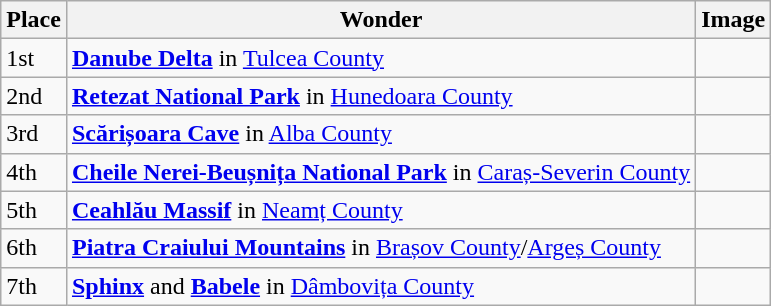<table class="wikitable">
<tr>
<th>Place</th>
<th>Wonder</th>
<th>Image</th>
</tr>
<tr>
<td>1st</td>
<td><strong><a href='#'>Danube Delta</a></strong> in <a href='#'>Tulcea County</a></td>
<td></td>
</tr>
<tr>
<td>2nd</td>
<td><strong><a href='#'>Retezat National Park</a></strong> in <a href='#'>Hunedoara County</a></td>
<td></td>
</tr>
<tr>
<td>3rd</td>
<td><strong><a href='#'>Scărișoara Cave</a></strong> in <a href='#'>Alba County</a></td>
<td></td>
</tr>
<tr>
<td>4th</td>
<td><strong><a href='#'>Cheile Nerei-Beușnița National Park</a></strong> in <a href='#'>Caraș-Severin County</a></td>
<td></td>
</tr>
<tr>
<td>5th</td>
<td><strong><a href='#'>Ceahlău Massif</a></strong> in <a href='#'>Neamț County</a></td>
<td></td>
</tr>
<tr>
<td>6th</td>
<td><strong><a href='#'>Piatra Craiului Mountains</a></strong> in <a href='#'>Brașov County</a>/<a href='#'>Argeș County</a></td>
<td></td>
</tr>
<tr>
<td>7th</td>
<td><strong><a href='#'>Sphinx</a></strong> and <strong><a href='#'>Babele</a></strong> in <a href='#'>Dâmbovița County</a></td>
<td></td>
</tr>
</table>
